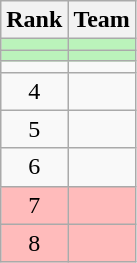<table class=wikitable style="text-align:center;">
<tr>
<th>Rank</th>
<th>Team</th>
</tr>
<tr bgcolor=bbf3bb>
<td></td>
<td align=left></td>
</tr>
<tr bgcolor=bbf3bb>
<td></td>
<td align=left></td>
</tr>
<tr>
<td></td>
<td align=left></td>
</tr>
<tr>
<td>4</td>
<td align=left></td>
</tr>
<tr>
<td>5</td>
<td align=left></td>
</tr>
<tr>
<td>6</td>
<td align=left></td>
</tr>
<tr bgcolor=ffbbbb>
<td>7</td>
<td align=left></td>
</tr>
<tr bgcolor=ffbbbb>
<td>8</td>
<td align=left></td>
</tr>
</table>
